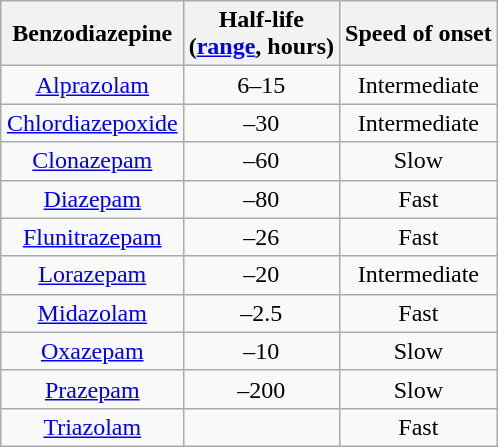<table class="wikitable sortable" style="float: right; margin-left:15px; text-align:center">
<tr>
<th>Benzodiazepine</th>
<th>Half-life <br>(<a href='#'>range</a>, hours)</th>
<th>Speed of onset</th>
</tr>
<tr>
<td><a href='#'>Alprazolam</a></td>
<td>6–15</td>
<td>Intermediate</td>
</tr>
<tr>
<td><a href='#'>Chlordiazepoxide</a></td>
<td>–30</td>
<td>Intermediate</td>
</tr>
<tr>
<td><a href='#'>Clonazepam</a></td>
<td>–60</td>
<td>Slow</td>
</tr>
<tr>
<td><a href='#'>Diazepam</a></td>
<td>–80</td>
<td>Fast</td>
</tr>
<tr>
<td><a href='#'>Flunitrazepam</a></td>
<td>–26</td>
<td>Fast</td>
</tr>
<tr>
<td><a href='#'>Lorazepam</a></td>
<td>–20</td>
<td>Intermediate</td>
</tr>
<tr>
<td><a href='#'>Midazolam</a></td>
<td>–2.5</td>
<td>Fast</td>
</tr>
<tr>
<td><a href='#'>Oxazepam</a></td>
<td>–10</td>
<td>Slow</td>
</tr>
<tr>
<td><a href='#'>Prazepam</a></td>
<td>–200</td>
<td>Slow</td>
</tr>
<tr>
<td><a href='#'>Triazolam</a></td>
<td></td>
<td>Fast</td>
</tr>
</table>
